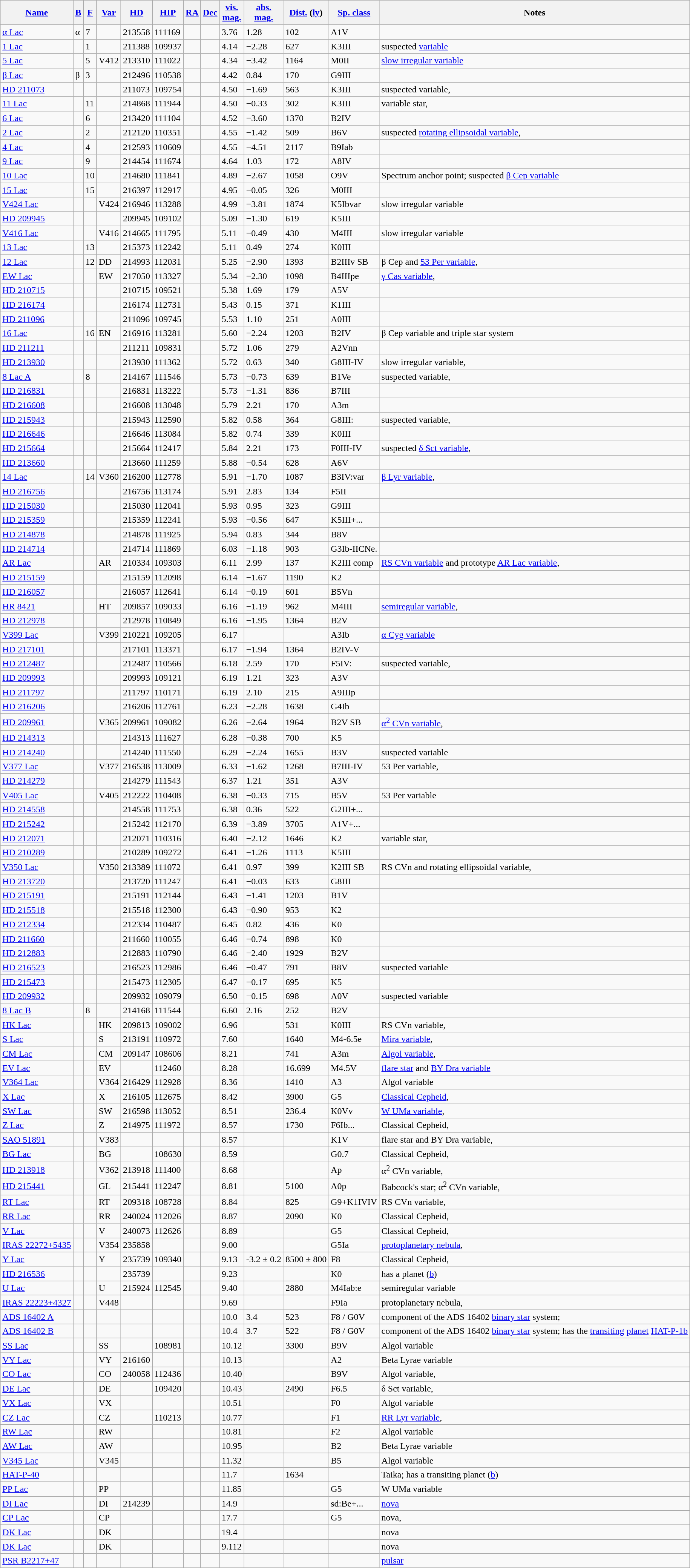<table class="wikitable sortable sticky-header">
<tr>
<th><a href='#'>Name</a></th>
<th><a href='#'>B</a></th>
<th><a href='#'>F</a></th>
<th><a href='#'>Var</a></th>
<th><a href='#'>HD</a></th>
<th><a href='#'>HIP</a></th>
<th><a href='#'>RA</a></th>
<th><a href='#'>Dec</a></th>
<th><a href='#'>vis.<br>mag.</a></th>
<th><a href='#'>abs.<br>mag.</a></th>
<th><a href='#'>Dist.</a> (<a href='#'>ly</a>)</th>
<th><a href='#'>Sp. class</a></th>
<th>Notes</th>
</tr>
<tr>
<td><a href='#'>α Lac</a></td>
<td>α</td>
<td>7</td>
<td></td>
<td>213558</td>
<td>111169</td>
<td></td>
<td></td>
<td>3.76</td>
<td>1.28</td>
<td>102</td>
<td>A1V</td>
<td></td>
</tr>
<tr>
<td><a href='#'>1 Lac</a></td>
<td></td>
<td>1</td>
<td></td>
<td>211388</td>
<td>109937</td>
<td></td>
<td></td>
<td>4.14</td>
<td>−2.28</td>
<td>627</td>
<td>K3III</td>
<td>suspected <a href='#'>variable</a></td>
</tr>
<tr>
<td><a href='#'>5 Lac</a></td>
<td></td>
<td>5</td>
<td>V412</td>
<td>213310</td>
<td>111022</td>
<td></td>
<td></td>
<td>4.34</td>
<td>−3.42</td>
<td>1164</td>
<td>M0II</td>
<td style="text-align:left;"><a href='#'>slow irregular variable</a></td>
</tr>
<tr>
<td><a href='#'>β Lac</a></td>
<td>β</td>
<td>3</td>
<td></td>
<td>212496</td>
<td>110538</td>
<td></td>
<td></td>
<td>4.42</td>
<td>0.84</td>
<td>170</td>
<td>G9III</td>
<td></td>
</tr>
<tr>
<td><a href='#'>HD 211073</a></td>
<td></td>
<td></td>
<td></td>
<td>211073</td>
<td>109754</td>
<td></td>
<td></td>
<td>4.50</td>
<td>−1.69</td>
<td>563</td>
<td>K3III</td>
<td>suspected variable, </td>
</tr>
<tr>
<td><a href='#'>11 Lac</a></td>
<td></td>
<td>11</td>
<td></td>
<td>214868</td>
<td>111944</td>
<td></td>
<td></td>
<td>4.50</td>
<td>−0.33</td>
<td>302</td>
<td>K3III</td>
<td>variable star, </td>
</tr>
<tr>
<td><a href='#'>6 Lac</a></td>
<td></td>
<td>6</td>
<td></td>
<td>213420</td>
<td>111104</td>
<td></td>
<td></td>
<td>4.52</td>
<td>−3.60</td>
<td>1370</td>
<td>B2IV</td>
<td></td>
</tr>
<tr>
<td><a href='#'>2 Lac</a></td>
<td></td>
<td>2</td>
<td></td>
<td>212120</td>
<td>110351</td>
<td></td>
<td></td>
<td>4.55</td>
<td>−1.42</td>
<td>509</td>
<td>B6V</td>
<td>suspected <a href='#'>rotating ellipsoidal variable</a>, </td>
</tr>
<tr>
<td><a href='#'>4 Lac</a></td>
<td></td>
<td>4</td>
<td></td>
<td>212593</td>
<td>110609</td>
<td></td>
<td></td>
<td>4.55</td>
<td>−4.51</td>
<td>2117</td>
<td>B9Iab</td>
<td></td>
</tr>
<tr>
<td><a href='#'>9 Lac</a></td>
<td></td>
<td>9</td>
<td></td>
<td>214454</td>
<td>111674</td>
<td></td>
<td></td>
<td>4.64</td>
<td>1.03</td>
<td>172</td>
<td>A8IV</td>
<td></td>
</tr>
<tr>
<td><a href='#'>10 Lac</a></td>
<td></td>
<td>10</td>
<td></td>
<td>214680</td>
<td>111841</td>
<td></td>
<td></td>
<td>4.89</td>
<td>−2.67</td>
<td>1058</td>
<td>O9V</td>
<td>Spectrum anchor point; suspected <a href='#'>β Cep variable</a></td>
</tr>
<tr>
<td><a href='#'>15 Lac</a></td>
<td></td>
<td>15</td>
<td></td>
<td>216397</td>
<td>112917</td>
<td></td>
<td></td>
<td>4.95</td>
<td>−0.05</td>
<td>326</td>
<td>M0III</td>
<td></td>
</tr>
<tr>
<td><a href='#'>V424 Lac</a></td>
<td></td>
<td></td>
<td>V424</td>
<td>216946</td>
<td>113288</td>
<td></td>
<td></td>
<td>4.99</td>
<td>−3.81</td>
<td>1874</td>
<td>K5Ibvar</td>
<td>slow irregular variable</td>
</tr>
<tr>
<td><a href='#'>HD 209945</a></td>
<td></td>
<td></td>
<td></td>
<td>209945</td>
<td>109102</td>
<td></td>
<td></td>
<td>5.09</td>
<td>−1.30</td>
<td>619</td>
<td>K5III</td>
<td></td>
</tr>
<tr>
<td><a href='#'>V416 Lac</a></td>
<td></td>
<td></td>
<td>V416</td>
<td>214665</td>
<td>111795</td>
<td></td>
<td></td>
<td>5.11</td>
<td>−0.49</td>
<td>430</td>
<td>M4III</td>
<td>slow irregular variable</td>
</tr>
<tr>
<td><a href='#'>13 Lac</a></td>
<td></td>
<td>13</td>
<td></td>
<td>215373</td>
<td>112242</td>
<td></td>
<td></td>
<td>5.11</td>
<td>0.49</td>
<td>274</td>
<td>K0III</td>
<td></td>
</tr>
<tr>
<td><a href='#'>12 Lac</a></td>
<td></td>
<td>12</td>
<td>DD</td>
<td>214993</td>
<td>112031</td>
<td></td>
<td></td>
<td>5.25</td>
<td>−2.90</td>
<td>1393</td>
<td>B2IIIv SB</td>
<td style="text-align:left;">β Cep and <a href='#'>53 Per variable</a>, </td>
</tr>
<tr>
<td><a href='#'>EW Lac</a></td>
<td></td>
<td></td>
<td>EW</td>
<td>217050</td>
<td>113327</td>
<td></td>
<td></td>
<td>5.34</td>
<td>−2.30</td>
<td>1098</td>
<td>B4IIIpe</td>
<td style="text-align:left;"><a href='#'>γ Cas variable</a>, </td>
</tr>
<tr>
<td><a href='#'>HD 210715</a></td>
<td></td>
<td></td>
<td></td>
<td>210715</td>
<td>109521</td>
<td></td>
<td></td>
<td>5.38</td>
<td>1.69</td>
<td>179</td>
<td>A5V</td>
<td></td>
</tr>
<tr>
<td><a href='#'>HD 216174</a></td>
<td></td>
<td></td>
<td></td>
<td>216174</td>
<td>112731</td>
<td></td>
<td></td>
<td>5.43</td>
<td>0.15</td>
<td>371</td>
<td>K1III</td>
<td></td>
</tr>
<tr>
<td><a href='#'>HD 211096</a></td>
<td></td>
<td></td>
<td></td>
<td>211096</td>
<td>109745</td>
<td></td>
<td></td>
<td>5.53</td>
<td>1.10</td>
<td>251</td>
<td>A0III</td>
<td></td>
</tr>
<tr>
<td><a href='#'>16 Lac</a></td>
<td></td>
<td>16</td>
<td>EN</td>
<td>216916</td>
<td>113281</td>
<td></td>
<td></td>
<td>5.60</td>
<td>−2.24</td>
<td>1203</td>
<td>B2IV</td>
<td style="text-align:left;">β Cep variable and triple star system</td>
</tr>
<tr>
<td><a href='#'>HD 211211</a></td>
<td></td>
<td></td>
<td></td>
<td>211211</td>
<td>109831</td>
<td></td>
<td></td>
<td>5.72</td>
<td>1.06</td>
<td>279</td>
<td>A2Vnn</td>
<td></td>
</tr>
<tr>
<td><a href='#'>HD 213930</a></td>
<td></td>
<td></td>
<td></td>
<td>213930</td>
<td>111362</td>
<td></td>
<td></td>
<td>5.72</td>
<td>0.63</td>
<td>340</td>
<td>G8III-IV</td>
<td>slow irregular variable, </td>
</tr>
<tr>
<td><a href='#'>8 Lac A</a></td>
<td></td>
<td>8</td>
<td></td>
<td>214167</td>
<td>111546</td>
<td></td>
<td></td>
<td>5.73</td>
<td>−0.73</td>
<td>639</td>
<td>B1Ve</td>
<td>suspected variable, </td>
</tr>
<tr>
<td><a href='#'>HD 216831</a></td>
<td></td>
<td></td>
<td></td>
<td>216831</td>
<td>113222</td>
<td></td>
<td></td>
<td>5.73</td>
<td>−1.31</td>
<td>836</td>
<td>B7III</td>
<td></td>
</tr>
<tr>
<td><a href='#'>HD 216608</a></td>
<td></td>
<td></td>
<td></td>
<td>216608</td>
<td>113048</td>
<td></td>
<td></td>
<td>5.79</td>
<td>2.21</td>
<td>170</td>
<td>A3m</td>
<td></td>
</tr>
<tr>
<td><a href='#'>HD 215943</a></td>
<td></td>
<td></td>
<td></td>
<td>215943</td>
<td>112590</td>
<td></td>
<td></td>
<td>5.82</td>
<td>0.58</td>
<td>364</td>
<td>G8III:</td>
<td>suspected variable, </td>
</tr>
<tr>
<td><a href='#'>HD 216646</a></td>
<td></td>
<td></td>
<td></td>
<td>216646</td>
<td>113084</td>
<td></td>
<td></td>
<td>5.82</td>
<td>0.74</td>
<td>339</td>
<td>K0III</td>
<td></td>
</tr>
<tr>
<td><a href='#'>HD 215664</a></td>
<td></td>
<td></td>
<td></td>
<td>215664</td>
<td>112417</td>
<td></td>
<td></td>
<td>5.84</td>
<td>2.21</td>
<td>173</td>
<td>F0III-IV</td>
<td>suspected <a href='#'>δ Sct variable</a>, </td>
</tr>
<tr>
<td><a href='#'>HD 213660</a></td>
<td></td>
<td></td>
<td></td>
<td>213660</td>
<td>111259</td>
<td></td>
<td></td>
<td>5.88</td>
<td>−0.54</td>
<td>628</td>
<td>A6V</td>
<td></td>
</tr>
<tr>
<td><a href='#'>14 Lac</a></td>
<td></td>
<td>14</td>
<td>V360</td>
<td>216200</td>
<td>112778</td>
<td></td>
<td></td>
<td>5.91</td>
<td>−1.70</td>
<td>1087</td>
<td>B3IV:var</td>
<td style="text-align:left;"><a href='#'>β Lyr variable</a>, </td>
</tr>
<tr>
<td><a href='#'>HD 216756</a></td>
<td></td>
<td></td>
<td></td>
<td>216756</td>
<td>113174</td>
<td></td>
<td></td>
<td>5.91</td>
<td>2.83</td>
<td>134</td>
<td>F5II</td>
<td></td>
</tr>
<tr>
<td><a href='#'>HD 215030</a></td>
<td></td>
<td></td>
<td></td>
<td>215030</td>
<td>112041</td>
<td></td>
<td></td>
<td>5.93</td>
<td>0.95</td>
<td>323</td>
<td>G9III</td>
<td></td>
</tr>
<tr>
<td><a href='#'>HD 215359</a></td>
<td></td>
<td></td>
<td></td>
<td>215359</td>
<td>112241</td>
<td></td>
<td></td>
<td>5.93</td>
<td>−0.56</td>
<td>647</td>
<td>K5III+...</td>
<td></td>
</tr>
<tr>
<td><a href='#'>HD 214878</a></td>
<td></td>
<td></td>
<td></td>
<td>214878</td>
<td>111925</td>
<td></td>
<td></td>
<td>5.94</td>
<td>0.83</td>
<td>344</td>
<td>B8V</td>
<td></td>
</tr>
<tr>
<td><a href='#'>HD 214714</a></td>
<td></td>
<td></td>
<td></td>
<td>214714</td>
<td>111869</td>
<td></td>
<td></td>
<td>6.03</td>
<td>−1.18</td>
<td>903</td>
<td>G3Ib-IICNe.</td>
<td></td>
</tr>
<tr>
<td><a href='#'>AR Lac</a></td>
<td></td>
<td></td>
<td>AR</td>
<td>210334</td>
<td>109303</td>
<td></td>
<td></td>
<td>6.11</td>
<td>2.99</td>
<td>137</td>
<td>K2III comp</td>
<td style="text-align:left;"><a href='#'>RS CVn variable</a> and prototype <a href='#'>AR Lac variable</a>, </td>
</tr>
<tr>
<td><a href='#'>HD 215159</a></td>
<td></td>
<td></td>
<td></td>
<td>215159</td>
<td>112098</td>
<td></td>
<td></td>
<td>6.14</td>
<td>−1.67</td>
<td>1190</td>
<td>K2</td>
<td></td>
</tr>
<tr>
<td><a href='#'>HD 216057</a></td>
<td></td>
<td></td>
<td></td>
<td>216057</td>
<td>112641</td>
<td></td>
<td></td>
<td>6.14</td>
<td>−0.19</td>
<td>601</td>
<td>B5Vn</td>
<td></td>
</tr>
<tr>
<td><a href='#'>HR 8421</a></td>
<td></td>
<td></td>
<td>HT</td>
<td>209857</td>
<td>109033</td>
<td></td>
<td></td>
<td>6.16</td>
<td>−1.19</td>
<td>962</td>
<td>M4III</td>
<td><a href='#'>semiregular variable</a>, </td>
</tr>
<tr>
<td><a href='#'>HD 212978</a></td>
<td></td>
<td></td>
<td></td>
<td>212978</td>
<td>110849</td>
<td></td>
<td></td>
<td>6.16</td>
<td>−1.95</td>
<td>1364</td>
<td>B2V</td>
<td></td>
</tr>
<tr>
<td><a href='#'>V399 Lac</a></td>
<td></td>
<td></td>
<td>V399</td>
<td>210221</td>
<td>109205</td>
<td></td>
<td></td>
<td>6.17</td>
<td></td>
<td></td>
<td>A3Ib</td>
<td style="text-align:left;"><a href='#'>α Cyg variable</a></td>
</tr>
<tr>
<td><a href='#'>HD 217101</a></td>
<td></td>
<td></td>
<td></td>
<td>217101</td>
<td>113371</td>
<td></td>
<td></td>
<td>6.17</td>
<td>−1.94</td>
<td>1364</td>
<td>B2IV-V</td>
<td></td>
</tr>
<tr>
<td><a href='#'>HD 212487</a></td>
<td></td>
<td></td>
<td></td>
<td>212487</td>
<td>110566</td>
<td></td>
<td></td>
<td>6.18</td>
<td>2.59</td>
<td>170</td>
<td>F5IV:</td>
<td>suspected variable, </td>
</tr>
<tr>
<td><a href='#'>HD 209993</a></td>
<td></td>
<td></td>
<td></td>
<td>209993</td>
<td>109121</td>
<td></td>
<td></td>
<td>6.19</td>
<td>1.21</td>
<td>323</td>
<td>A3V</td>
<td></td>
</tr>
<tr>
<td><a href='#'>HD 211797</a></td>
<td></td>
<td></td>
<td></td>
<td>211797</td>
<td>110171</td>
<td></td>
<td></td>
<td>6.19</td>
<td>2.10</td>
<td>215</td>
<td>A9IIIp</td>
<td></td>
</tr>
<tr>
<td><a href='#'>HD 216206</a></td>
<td></td>
<td></td>
<td></td>
<td>216206</td>
<td>112761</td>
<td></td>
<td></td>
<td>6.23</td>
<td>−2.28</td>
<td>1638</td>
<td>G4Ib</td>
<td></td>
</tr>
<tr>
<td><a href='#'>HD 209961</a></td>
<td></td>
<td></td>
<td>V365</td>
<td>209961</td>
<td>109082</td>
<td></td>
<td></td>
<td>6.26</td>
<td>−2.64</td>
<td>1964</td>
<td>B2V SB</td>
<td><a href='#'>α<sup>2</sup> CVn variable</a>, </td>
</tr>
<tr>
<td><a href='#'>HD 214313</a></td>
<td></td>
<td></td>
<td></td>
<td>214313</td>
<td>111627</td>
<td></td>
<td></td>
<td>6.28</td>
<td>−0.38</td>
<td>700</td>
<td>K5</td>
<td></td>
</tr>
<tr>
<td><a href='#'>HD 214240</a></td>
<td></td>
<td></td>
<td></td>
<td>214240</td>
<td>111550</td>
<td></td>
<td></td>
<td>6.29</td>
<td>−2.24</td>
<td>1655</td>
<td>B3V</td>
<td>suspected variable</td>
</tr>
<tr>
<td><a href='#'>V377 Lac</a></td>
<td></td>
<td></td>
<td>V377</td>
<td>216538</td>
<td>113009</td>
<td></td>
<td></td>
<td>6.33</td>
<td>−1.62</td>
<td>1268</td>
<td>B7III-IV</td>
<td>53 Per variable, </td>
</tr>
<tr>
<td><a href='#'>HD 214279</a></td>
<td></td>
<td></td>
<td></td>
<td>214279</td>
<td>111543</td>
<td></td>
<td></td>
<td>6.37</td>
<td>1.21</td>
<td>351</td>
<td>A3V</td>
<td></td>
</tr>
<tr>
<td><a href='#'>V405 Lac</a></td>
<td></td>
<td></td>
<td>V405</td>
<td>212222</td>
<td>110408</td>
<td></td>
<td></td>
<td>6.38</td>
<td>−0.33</td>
<td>715</td>
<td>B5V</td>
<td>53 Per variable</td>
</tr>
<tr>
<td><a href='#'>HD 214558</a></td>
<td></td>
<td></td>
<td></td>
<td>214558</td>
<td>111753</td>
<td></td>
<td></td>
<td>6.38</td>
<td>0.36</td>
<td>522</td>
<td>G2III+...</td>
<td></td>
</tr>
<tr>
<td><a href='#'>HD 215242</a></td>
<td></td>
<td></td>
<td></td>
<td>215242</td>
<td>112170</td>
<td></td>
<td></td>
<td>6.39</td>
<td>−3.89</td>
<td>3705</td>
<td>A1V+...</td>
<td></td>
</tr>
<tr>
<td><a href='#'>HD 212071</a></td>
<td></td>
<td></td>
<td></td>
<td>212071</td>
<td>110316</td>
<td></td>
<td></td>
<td>6.40</td>
<td>−2.12</td>
<td>1646</td>
<td>K2</td>
<td>variable star, </td>
</tr>
<tr>
<td><a href='#'>HD 210289</a></td>
<td></td>
<td></td>
<td></td>
<td>210289</td>
<td>109272</td>
<td></td>
<td></td>
<td>6.41</td>
<td>−1.26</td>
<td>1113</td>
<td>K5III</td>
<td></td>
</tr>
<tr>
<td><a href='#'>V350 Lac</a></td>
<td></td>
<td></td>
<td>V350</td>
<td>213389</td>
<td>111072</td>
<td></td>
<td></td>
<td>6.41</td>
<td>0.97</td>
<td>399</td>
<td>K2III SB</td>
<td style="text-align:left;">RS CVn and rotating ellipsoidal variable, </td>
</tr>
<tr>
<td><a href='#'>HD 213720</a></td>
<td></td>
<td></td>
<td></td>
<td>213720</td>
<td>111247</td>
<td></td>
<td></td>
<td>6.41</td>
<td>−0.03</td>
<td>633</td>
<td>G8III</td>
<td></td>
</tr>
<tr>
<td><a href='#'>HD 215191</a></td>
<td></td>
<td></td>
<td></td>
<td>215191</td>
<td>112144</td>
<td></td>
<td></td>
<td>6.43</td>
<td>−1.41</td>
<td>1203</td>
<td>B1V</td>
<td></td>
</tr>
<tr>
<td><a href='#'>HD 215518</a></td>
<td></td>
<td></td>
<td></td>
<td>215518</td>
<td>112300</td>
<td></td>
<td></td>
<td>6.43</td>
<td>−0.90</td>
<td>953</td>
<td>K2</td>
<td></td>
</tr>
<tr>
<td><a href='#'>HD 212334</a></td>
<td></td>
<td></td>
<td></td>
<td>212334</td>
<td>110487</td>
<td></td>
<td></td>
<td>6.45</td>
<td>0.82</td>
<td>436</td>
<td>K0</td>
<td></td>
</tr>
<tr>
<td><a href='#'>HD 211660</a></td>
<td></td>
<td></td>
<td></td>
<td>211660</td>
<td>110055</td>
<td></td>
<td></td>
<td>6.46</td>
<td>−0.74</td>
<td>898</td>
<td>K0</td>
<td></td>
</tr>
<tr>
<td><a href='#'>HD 212883</a></td>
<td></td>
<td></td>
<td></td>
<td>212883</td>
<td>110790</td>
<td></td>
<td></td>
<td>6.46</td>
<td>−2.40</td>
<td>1929</td>
<td>B2V</td>
<td></td>
</tr>
<tr>
<td><a href='#'>HD 216523</a></td>
<td></td>
<td></td>
<td></td>
<td>216523</td>
<td>112986</td>
<td></td>
<td></td>
<td>6.46</td>
<td>−0.47</td>
<td>791</td>
<td>B8V</td>
<td>suspected variable</td>
</tr>
<tr>
<td><a href='#'>HD 215473</a></td>
<td></td>
<td></td>
<td></td>
<td>215473</td>
<td>112305</td>
<td></td>
<td></td>
<td>6.47</td>
<td>−0.17</td>
<td>695</td>
<td>K5</td>
<td></td>
</tr>
<tr>
<td><a href='#'>HD 209932</a></td>
<td></td>
<td></td>
<td></td>
<td>209932</td>
<td>109079</td>
<td></td>
<td></td>
<td>6.50</td>
<td>−0.15</td>
<td>698</td>
<td>A0V</td>
<td>suspected variable</td>
</tr>
<tr>
<td><a href='#'>8 Lac B</a></td>
<td></td>
<td>8</td>
<td></td>
<td>214168</td>
<td>111544</td>
<td></td>
<td></td>
<td>6.60</td>
<td>2.16</td>
<td>252</td>
<td>B2V</td>
<td></td>
</tr>
<tr>
<td><a href='#'>HK Lac</a></td>
<td></td>
<td></td>
<td>HK</td>
<td>209813</td>
<td>109002</td>
<td></td>
<td></td>
<td>6.96</td>
<td></td>
<td>531</td>
<td>K0III</td>
<td>RS CVn variable, </td>
</tr>
<tr>
<td><a href='#'>S Lac</a></td>
<td></td>
<td></td>
<td>S</td>
<td>213191</td>
<td>110972</td>
<td></td>
<td></td>
<td>7.60</td>
<td></td>
<td>1640</td>
<td>M4-6.5e</td>
<td><a href='#'>Mira variable</a>, </td>
</tr>
<tr>
<td><a href='#'>CM Lac</a></td>
<td></td>
<td></td>
<td>CM</td>
<td>209147</td>
<td>108606</td>
<td></td>
<td></td>
<td>8.21</td>
<td></td>
<td>741</td>
<td>A3m</td>
<td><a href='#'>Algol variable</a>, </td>
</tr>
<tr>
<td><a href='#'>EV Lac</a></td>
<td></td>
<td></td>
<td>EV</td>
<td></td>
<td>112460</td>
<td></td>
<td></td>
<td>8.28</td>
<td></td>
<td>16.699</td>
<td>M4.5V</td>
<td><a href='#'>flare star</a> and <a href='#'>BY Dra variable</a></td>
</tr>
<tr>
<td><a href='#'>V364 Lac</a></td>
<td></td>
<td></td>
<td>V364</td>
<td>216429</td>
<td>112928</td>
<td></td>
<td></td>
<td>8.36</td>
<td></td>
<td>1410</td>
<td>A3</td>
<td>Algol variable</td>
</tr>
<tr>
<td><a href='#'>X Lac</a></td>
<td></td>
<td></td>
<td>X</td>
<td>216105</td>
<td>112675</td>
<td></td>
<td></td>
<td>8.42</td>
<td></td>
<td>3900</td>
<td>G5</td>
<td><a href='#'>Classical Cepheid</a>, </td>
</tr>
<tr>
<td><a href='#'>SW Lac</a></td>
<td></td>
<td></td>
<td>SW</td>
<td>216598</td>
<td>113052</td>
<td></td>
<td></td>
<td>8.51</td>
<td></td>
<td>236.4</td>
<td>K0Vv</td>
<td><a href='#'>W UMa variable</a>, </td>
</tr>
<tr>
<td><a href='#'>Z Lac</a></td>
<td></td>
<td></td>
<td>Z</td>
<td>214975</td>
<td>111972</td>
<td></td>
<td></td>
<td>8.57</td>
<td></td>
<td>1730</td>
<td>F6Ib...</td>
<td>Classical Cepheid, </td>
</tr>
<tr>
<td><a href='#'>SAO 51891</a></td>
<td></td>
<td></td>
<td>V383</td>
<td></td>
<td></td>
<td></td>
<td></td>
<td>8.57</td>
<td></td>
<td></td>
<td>K1V</td>
<td>flare star and BY Dra variable, </td>
</tr>
<tr>
<td><a href='#'>BG Lac</a></td>
<td></td>
<td></td>
<td>BG</td>
<td></td>
<td>108630</td>
<td></td>
<td></td>
<td>8.59</td>
<td></td>
<td></td>
<td>G0.7</td>
<td>Classical Cepheid, </td>
</tr>
<tr>
<td><a href='#'>HD 213918</a></td>
<td></td>
<td></td>
<td>V362</td>
<td>213918</td>
<td>111400</td>
<td></td>
<td></td>
<td>8.68</td>
<td></td>
<td></td>
<td>Ap</td>
<td>α<sup>2</sup> CVn variable, </td>
</tr>
<tr>
<td><a href='#'>HD 215441</a></td>
<td></td>
<td></td>
<td>GL</td>
<td>215441</td>
<td>112247</td>
<td></td>
<td></td>
<td>8.81</td>
<td></td>
<td>5100</td>
<td>A0p</td>
<td>Babcock's star; α<sup>2</sup> CVn variable, </td>
</tr>
<tr>
<td><a href='#'>RT Lac</a></td>
<td></td>
<td></td>
<td>RT</td>
<td>209318</td>
<td>108728</td>
<td></td>
<td></td>
<td>8.84</td>
<td></td>
<td>825</td>
<td>G9+K1IVIV</td>
<td>RS CVn variable, </td>
</tr>
<tr>
<td><a href='#'>RR Lac</a></td>
<td></td>
<td></td>
<td>RR</td>
<td>240024</td>
<td>112026</td>
<td></td>
<td></td>
<td>8.87</td>
<td></td>
<td>2090</td>
<td>K0</td>
<td>Classical Cepheid, </td>
</tr>
<tr>
<td><a href='#'>V Lac</a></td>
<td></td>
<td></td>
<td>V</td>
<td>240073</td>
<td>112626</td>
<td></td>
<td></td>
<td>8.89</td>
<td></td>
<td></td>
<td>G5</td>
<td>Classical Cepheid, </td>
</tr>
<tr>
<td><a href='#'>IRAS 22272+5435</a></td>
<td></td>
<td></td>
<td>V354</td>
<td>235858</td>
<td></td>
<td></td>
<td></td>
<td>9.00</td>
<td></td>
<td></td>
<td>G5Ia</td>
<td><a href='#'>protoplanetary nebula</a>, </td>
</tr>
<tr>
<td><a href='#'>Y Lac</a></td>
<td></td>
<td></td>
<td>Y</td>
<td>235739</td>
<td>109340</td>
<td></td>
<td></td>
<td>9.13</td>
<td>-3.2 ± 0.2</td>
<td>8500 ± 800</td>
<td>F8</td>
<td>Classical Cepheid, </td>
</tr>
<tr>
<td><a href='#'>HD 216536</a></td>
<td></td>
<td></td>
<td></td>
<td>235739</td>
<td></td>
<td></td>
<td></td>
<td>9.23</td>
<td></td>
<td></td>
<td>K0</td>
<td style="text-align:left;">has a planet (<a href='#'>b</a>)</td>
</tr>
<tr>
<td><a href='#'>U Lac</a></td>
<td></td>
<td></td>
<td>U</td>
<td>215924</td>
<td>112545</td>
<td></td>
<td></td>
<td>9.40</td>
<td></td>
<td>2880</td>
<td>M4Iab:e</td>
<td>semiregular variable</td>
</tr>
<tr>
<td><a href='#'>IRAS 22223+4327</a></td>
<td></td>
<td></td>
<td>V448</td>
<td></td>
<td></td>
<td></td>
<td></td>
<td>9.69</td>
<td></td>
<td></td>
<td>F9Ia</td>
<td>protoplanetary nebula, </td>
</tr>
<tr>
<td><a href='#'>ADS 16402 A</a></td>
<td></td>
<td></td>
<td></td>
<td></td>
<td></td>
<td></td>
<td></td>
<td>10.0</td>
<td>3.4</td>
<td>523</td>
<td>F8 / G0V</td>
<td style="text-align:left;">component of the ADS 16402 <a href='#'>binary star</a> system;</td>
</tr>
<tr>
<td><a href='#'>ADS 16402 B</a></td>
<td></td>
<td></td>
<td></td>
<td></td>
<td></td>
<td></td>
<td></td>
<td>10.4</td>
<td>3.7</td>
<td>522</td>
<td>F8 / G0V</td>
<td style="text-align:left;">component of the ADS 16402 <a href='#'>binary star</a> system; has the <a href='#'>transiting</a> <a href='#'>planet</a> <a href='#'>HAT-P-1b</a></td>
</tr>
<tr>
<td><a href='#'>SS Lac</a></td>
<td></td>
<td></td>
<td>SS</td>
<td></td>
<td>108981</td>
<td></td>
<td></td>
<td>10.12</td>
<td></td>
<td>3300</td>
<td>B9V</td>
<td>Algol variable</td>
</tr>
<tr>
<td><a href='#'>VY Lac</a></td>
<td></td>
<td></td>
<td>VY</td>
<td>216160</td>
<td></td>
<td></td>
<td></td>
<td>10.13</td>
<td></td>
<td></td>
<td>A2</td>
<td>Beta Lyrae variable</td>
</tr>
<tr>
<td><a href='#'>CO Lac</a></td>
<td></td>
<td></td>
<td>CO</td>
<td>240058</td>
<td>112436</td>
<td></td>
<td></td>
<td>10.40</td>
<td></td>
<td></td>
<td>B9V</td>
<td>Algol variable, </td>
</tr>
<tr>
<td><a href='#'>DE Lac</a></td>
<td></td>
<td></td>
<td>DE</td>
<td></td>
<td>109420</td>
<td></td>
<td></td>
<td>10.43</td>
<td></td>
<td>2490</td>
<td>F6.5</td>
<td>δ Sct variable, </td>
</tr>
<tr>
<td><a href='#'>VX Lac</a></td>
<td></td>
<td></td>
<td>VX</td>
<td></td>
<td></td>
<td></td>
<td></td>
<td>10.51</td>
<td></td>
<td></td>
<td>F0</td>
<td>Algol variable</td>
</tr>
<tr>
<td><a href='#'>CZ Lac</a></td>
<td></td>
<td></td>
<td>CZ</td>
<td></td>
<td>110213</td>
<td></td>
<td></td>
<td>10.77</td>
<td></td>
<td></td>
<td>F1</td>
<td><a href='#'>RR Lyr variable</a>, </td>
</tr>
<tr>
<td><a href='#'>RW Lac</a></td>
<td></td>
<td></td>
<td>RW</td>
<td></td>
<td></td>
<td></td>
<td></td>
<td>10.81</td>
<td></td>
<td></td>
<td>F2</td>
<td>Algol variable</td>
</tr>
<tr>
<td><a href='#'>AW Lac</a></td>
<td></td>
<td></td>
<td>AW</td>
<td></td>
<td></td>
<td></td>
<td></td>
<td>10.95</td>
<td></td>
<td></td>
<td>B2</td>
<td>Beta Lyrae variable</td>
</tr>
<tr>
<td><a href='#'>V345 Lac</a></td>
<td></td>
<td></td>
<td>V345</td>
<td></td>
<td></td>
<td></td>
<td></td>
<td>11.32</td>
<td></td>
<td></td>
<td>B5</td>
<td>Algol variable</td>
</tr>
<tr>
<td><a href='#'>HAT-P-40</a></td>
<td></td>
<td></td>
<td></td>
<td></td>
<td></td>
<td></td>
<td></td>
<td>11.7</td>
<td></td>
<td>1634</td>
<td></td>
<td style="text-align:left;">Taika; has a transiting planet (<a href='#'>b</a>)</td>
</tr>
<tr>
<td><a href='#'>PP Lac</a></td>
<td></td>
<td></td>
<td>PP</td>
<td></td>
<td></td>
<td></td>
<td></td>
<td>11.85</td>
<td></td>
<td></td>
<td>G5</td>
<td>W UMa variable</td>
</tr>
<tr>
<td><a href='#'>DI Lac</a></td>
<td></td>
<td></td>
<td>DI</td>
<td>214239</td>
<td></td>
<td></td>
<td></td>
<td>14.9</td>
<td></td>
<td></td>
<td>sd:Be+...</td>
<td><a href='#'>nova</a></td>
</tr>
<tr>
<td><a href='#'>CP Lac</a></td>
<td></td>
<td></td>
<td>CP</td>
<td></td>
<td></td>
<td></td>
<td></td>
<td>17.7</td>
<td></td>
<td></td>
<td>G5</td>
<td>nova, </td>
</tr>
<tr>
<td><a href='#'>DK Lac</a></td>
<td></td>
<td></td>
<td>DK</td>
<td></td>
<td></td>
<td></td>
<td></td>
<td>19.4</td>
<td></td>
<td></td>
<td></td>
<td>nova</td>
</tr>
<tr>
<td><a href='#'>DK Lac</a></td>
<td></td>
<td></td>
<td>DK</td>
<td></td>
<td></td>
<td></td>
<td></td>
<td>9.112</td>
<td></td>
<td></td>
<td></td>
<td>nova</td>
</tr>
<tr>
<td><a href='#'>PSR B2217+47</a></td>
<td></td>
<td></td>
<td></td>
<td></td>
<td></td>
<td></td>
<td></td>
<td></td>
<td></td>
<td></td>
<td></td>
<td><a href='#'>pulsar</a><br></td>
</tr>
</table>
